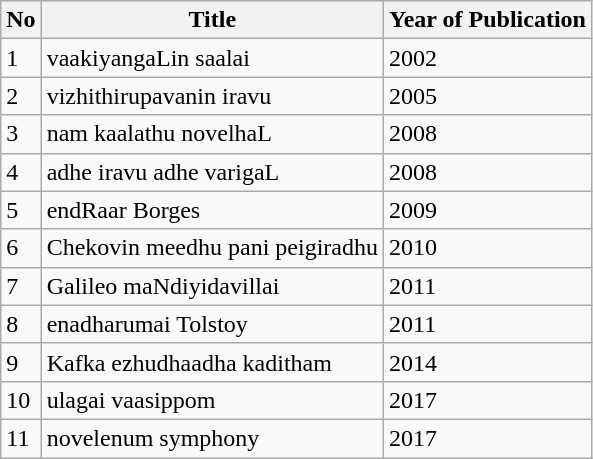<table class="wikitable">
<tr>
<th>No</th>
<th>Title</th>
<th>Year of Publication</th>
</tr>
<tr>
<td>1</td>
<td>vaakiyangaLin saalai</td>
<td>2002</td>
</tr>
<tr>
<td>2</td>
<td>vizhithirupavanin iravu</td>
<td>2005</td>
</tr>
<tr>
<td>3</td>
<td>nam kaalathu novelhaL</td>
<td>2008</td>
</tr>
<tr>
<td>4</td>
<td>adhe iravu adhe varigaL</td>
<td>2008</td>
</tr>
<tr>
<td>5</td>
<td>endRaar Borges</td>
<td>2009</td>
</tr>
<tr>
<td>6</td>
<td>Chekovin meedhu pani peigiradhu</td>
<td>2010</td>
</tr>
<tr>
<td>7</td>
<td>Galileo maNdiyidavillai</td>
<td>2011</td>
</tr>
<tr>
<td>8</td>
<td>enadharumai Tolstoy</td>
<td>2011</td>
</tr>
<tr>
<td>9</td>
<td>Kafka ezhudhaadha kaditham</td>
<td>2014</td>
</tr>
<tr>
<td>10</td>
<td>ulagai vaasippom</td>
<td>2017</td>
</tr>
<tr>
<td>11</td>
<td>novelenum symphony</td>
<td>2017</td>
</tr>
</table>
